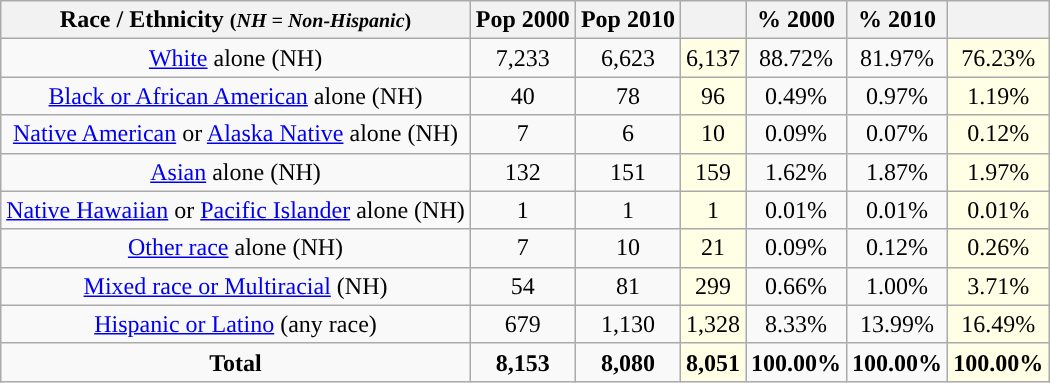<table class="wikitable" style="text-align:center;">
<tr>
<th>Race / Ethnicity <small>(<em>NH = Non-Hispanic</em>)</small></th>
<th>Pop 2000</th>
<th>Pop 2010</th>
<th></th>
<th>% 2000</th>
<th>% 2010</th>
<th></th>
</tr>
<tr>
<td><a href='#'>White</a> alone (NH)</td>
<td>7,233</td>
<td>6,623</td>
<td style='background: #ffffe6;'>6,137</td>
<td>88.72%</td>
<td>81.97%</td>
<td style='background: #ffffe6;'>76.23%</td>
</tr>
<tr>
<td><a href='#'>Black or African American</a> alone (NH)</td>
<td>40</td>
<td>78</td>
<td style='background: #ffffe6;'>96</td>
<td>0.49%</td>
<td>0.97%</td>
<td style='background: #ffffe6;'>1.19%</td>
</tr>
<tr>
<td><a href='#'>Native American</a> or <a href='#'>Alaska Native</a> alone (NH)</td>
<td>7</td>
<td>6</td>
<td style='background: #ffffe6;'>10</td>
<td>0.09%</td>
<td>0.07%</td>
<td style='background: #ffffe6;'>0.12%</td>
</tr>
<tr>
<td><a href='#'>Asian</a> alone (NH)</td>
<td>132</td>
<td>151</td>
<td style='background: #ffffe6;'>159</td>
<td>1.62%</td>
<td>1.87%</td>
<td style='background: #ffffe6;'>1.97%</td>
</tr>
<tr>
<td><a href='#'>Native Hawaiian</a> or <a href='#'>Pacific Islander</a> alone (NH)</td>
<td>1</td>
<td>1</td>
<td style='background: #ffffe6;'>1</td>
<td>0.01%</td>
<td>0.01%</td>
<td style='background: #ffffe6;'>0.01%</td>
</tr>
<tr>
<td><a href='#'>Other race</a> alone (NH)</td>
<td>7</td>
<td>10</td>
<td style='background: #ffffe6;'>21</td>
<td>0.09%</td>
<td>0.12%</td>
<td style='background: #ffffe6;'>0.26%</td>
</tr>
<tr>
<td><a href='#'>Mixed race or Multiracial</a> (NH)</td>
<td>54</td>
<td>81</td>
<td style='background: #ffffe6;'>299</td>
<td>0.66%</td>
<td>1.00%</td>
<td style='background: #ffffe6;'>3.71%</td>
</tr>
<tr>
<td><a href='#'>Hispanic or Latino</a> (any race)</td>
<td>679</td>
<td>1,130</td>
<td style='background: #ffffe6;'>1,328</td>
<td>8.33%</td>
<td>13.99%</td>
<td style='background: #ffffe6;'>16.49%</td>
</tr>
<tr>
<td><strong>Total</strong></td>
<td><strong>8,153</strong></td>
<td><strong>8,080</strong></td>
<td style='background: #ffffe6;'><strong>8,051</strong></td>
<td><strong>100.00%</strong></td>
<td><strong>100.00%</strong></td>
<td style='background: #ffffe6;'><strong>100.00%</strong></td>
</tr>
</table>
